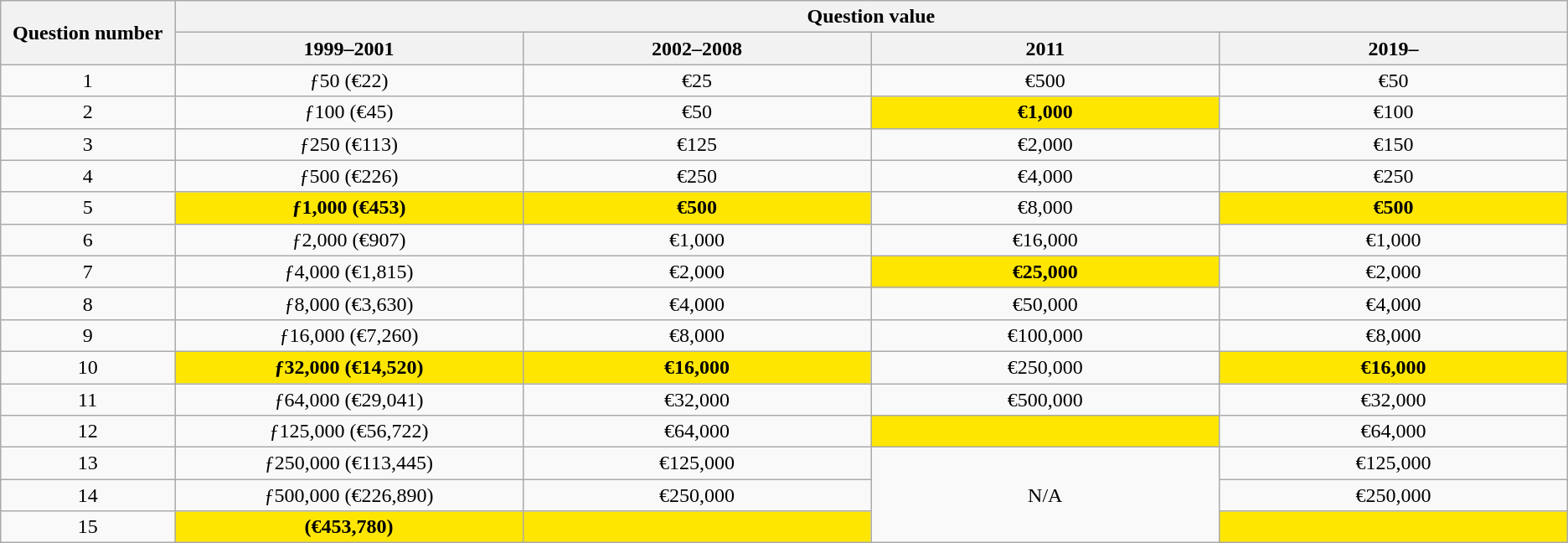<table class="wikitable" style="text-align:center; border:1px; cellpadding:2; cellspacing:0;">
<tr>
<th rowspan="2" style="width: 10%">Question number</th>
<th colspan="4">Question value</th>
</tr>
<tr>
<th style="width:20%">1999–2001</th>
<th style="width:20%">2002–2008</th>
<th style="width:20%">2011</th>
<th style="width:20%">2019–</th>
</tr>
<tr>
<td>1</td>
<td>ƒ50 (€22)</td>
<td>€25</td>
<td>€500</td>
<td>€50</td>
</tr>
<tr>
<td>2</td>
<td>ƒ100 (€45)</td>
<td>€50</td>
<td style="background: #FFE600"><strong>€1,000</strong></td>
<td>€100</td>
</tr>
<tr>
<td>3</td>
<td>ƒ250 (€113)</td>
<td>€125</td>
<td>€2,000</td>
<td>€150</td>
</tr>
<tr>
<td>4</td>
<td>ƒ500 (€226)</td>
<td>€250</td>
<td>€4,000</td>
<td>€250</td>
</tr>
<tr>
<td>5</td>
<td style="background: #FFE600"><strong>ƒ1,000 (€453)</strong></td>
<td style="background: #FFE600"><strong>€500</strong></td>
<td>€8,000</td>
<td style="background: #FFE600"><strong>€500</strong></td>
</tr>
<tr>
<td>6</td>
<td>ƒ2,000 (€907)</td>
<td>€1,000</td>
<td>€16,000</td>
<td>€1,000</td>
</tr>
<tr>
<td>7</td>
<td>ƒ4,000 (€1,815)</td>
<td>€2,000</td>
<td style="background: #FFE600"><strong>€25,000</strong></td>
<td>€2,000</td>
</tr>
<tr>
<td>8</td>
<td>ƒ8,000 (€3,630)</td>
<td>€4,000</td>
<td>€50,000</td>
<td>€4,000</td>
</tr>
<tr>
<td>9</td>
<td>ƒ16,000 (€7,260)</td>
<td>€8,000</td>
<td>€100,000</td>
<td>€8,000</td>
</tr>
<tr>
<td>10</td>
<td style="background: #FFE600"><strong>ƒ32,000 (€14,520)</strong></td>
<td style="background: #FFE600"><strong>€16,000</strong></td>
<td>€250,000</td>
<td style="background: #FFE600"><strong>€16,000</strong></td>
</tr>
<tr>
<td>11</td>
<td>ƒ64,000 (€29,041)</td>
<td>€32,000</td>
<td>€500,000</td>
<td>€32,000</td>
</tr>
<tr>
<td>12</td>
<td>ƒ125,000 (€56,722)</td>
<td>€64,000</td>
<td style="background: #FFE600"><strong></strong></td>
<td>€64,000</td>
</tr>
<tr>
<td>13</td>
<td>ƒ250,000 (€113,445)</td>
<td>€125,000</td>
<td rowspan="3">N/A</td>
<td>€125,000</td>
</tr>
<tr>
<td>14</td>
<td>ƒ500,000 (€226,890)</td>
<td>€250,000</td>
<td>€250,000</td>
</tr>
<tr>
<td>15</td>
<td style="background: #FFE600"><strong> (€453,780)</strong></td>
<td style="background: #FFE600"><strong></strong></td>
<td style="background: #FFE600"><strong></strong></td>
</tr>
</table>
